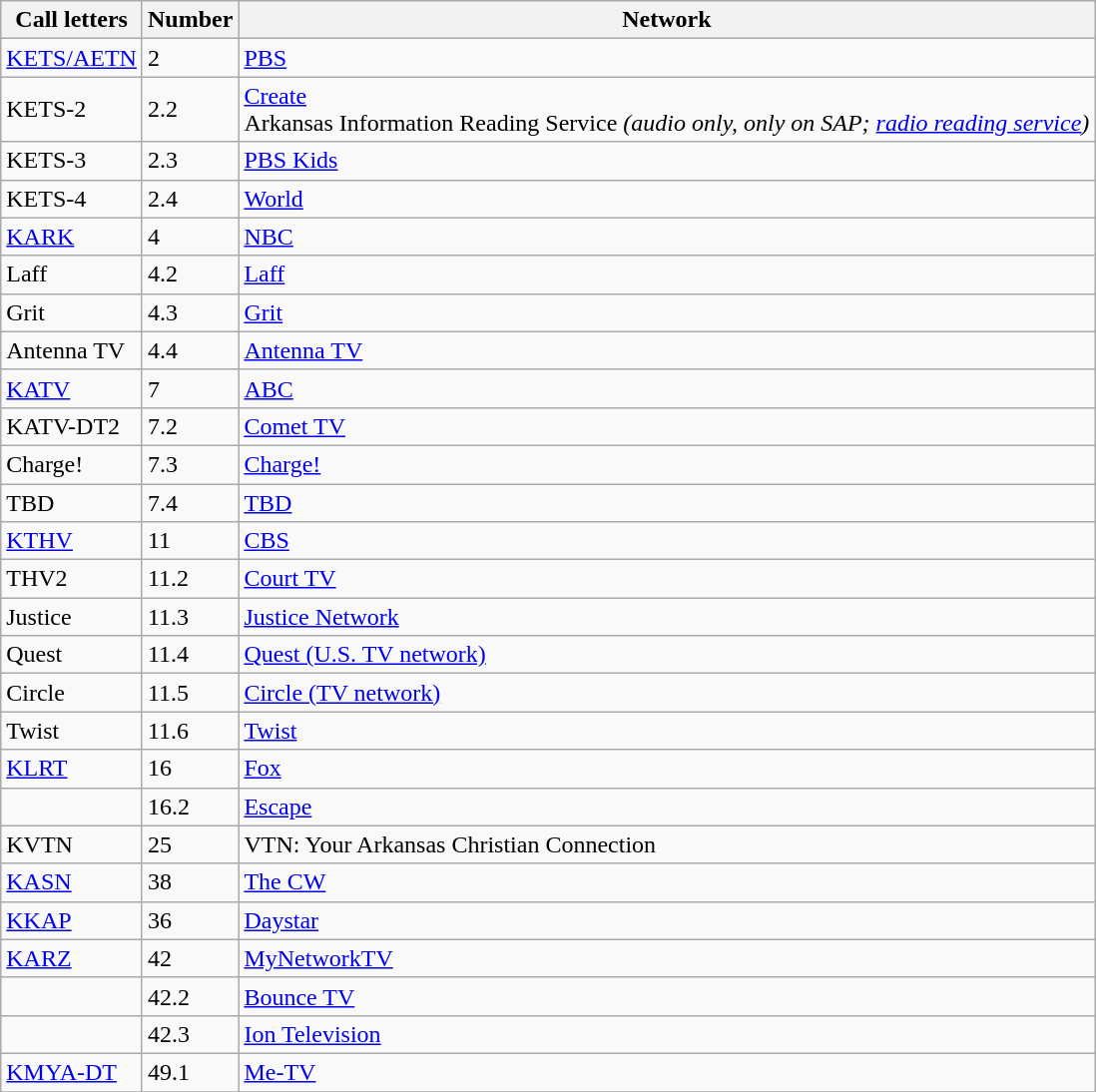<table class="wikitable">
<tr>
<th>Call letters</th>
<th>Number</th>
<th>Network</th>
</tr>
<tr>
<td><a href='#'>KETS/AETN</a></td>
<td>2</td>
<td><a href='#'>PBS</a></td>
</tr>
<tr>
<td>KETS-2</td>
<td>2.2</td>
<td><a href='#'>Create</a><br>Arkansas Information Reading Service <em>(audio only, only on SAP; <a href='#'>radio reading service</a>)</em></td>
</tr>
<tr>
<td>KETS-3</td>
<td>2.3</td>
<td><a href='#'>PBS Kids</a></td>
</tr>
<tr>
<td>KETS-4</td>
<td>2.4</td>
<td><a href='#'>World</a></td>
</tr>
<tr>
<td><a href='#'>KARK</a></td>
<td>4</td>
<td><a href='#'>NBC</a></td>
</tr>
<tr>
<td>Laff</td>
<td>4.2</td>
<td><a href='#'>Laff</a></td>
</tr>
<tr>
<td>Grit</td>
<td>4.3</td>
<td><a href='#'>Grit</a></td>
</tr>
<tr>
<td>Antenna TV</td>
<td>4.4</td>
<td><a href='#'>Antenna TV</a></td>
</tr>
<tr>
<td><a href='#'>KATV</a></td>
<td>7</td>
<td><a href='#'>ABC</a></td>
</tr>
<tr>
<td>KATV-DT2</td>
<td>7.2</td>
<td><a href='#'>Comet TV</a></td>
</tr>
<tr>
<td>Charge!</td>
<td>7.3</td>
<td><a href='#'>Charge!</a></td>
</tr>
<tr>
<td>TBD</td>
<td>7.4</td>
<td><a href='#'>TBD</a></td>
</tr>
<tr>
<td><a href='#'>KTHV</a></td>
<td>11</td>
<td><a href='#'>CBS</a></td>
</tr>
<tr>
<td>THV2</td>
<td>11.2</td>
<td><a href='#'>Court TV</a></td>
</tr>
<tr>
<td>Justice</td>
<td>11.3</td>
<td><a href='#'>Justice Network</a></td>
</tr>
<tr>
<td>Quest</td>
<td>11.4</td>
<td><a href='#'>Quest (U.S. TV network)</a></td>
</tr>
<tr>
<td>Circle</td>
<td>11.5</td>
<td><a href='#'>Circle (TV network)</a></td>
</tr>
<tr>
<td>Twist</td>
<td>11.6</td>
<td><a href='#'>Twist</a></td>
</tr>
<tr>
<td><a href='#'>KLRT</a></td>
<td>16</td>
<td><a href='#'>Fox</a></td>
</tr>
<tr>
<td></td>
<td>16.2</td>
<td><a href='#'>Escape</a></td>
</tr>
<tr>
<td>KVTN</td>
<td>25</td>
<td>VTN: Your Arkansas Christian Connection</td>
</tr>
<tr>
<td><a href='#'>KASN</a></td>
<td>38</td>
<td><a href='#'>The CW</a></td>
</tr>
<tr>
<td><a href='#'>KKAP</a></td>
<td>36</td>
<td><a href='#'>Daystar</a></td>
</tr>
<tr>
<td><a href='#'>KARZ</a></td>
<td>42</td>
<td><a href='#'>MyNetworkTV</a></td>
</tr>
<tr>
<td></td>
<td>42.2</td>
<td><a href='#'>Bounce TV</a></td>
</tr>
<tr>
<td></td>
<td>42.3</td>
<td><a href='#'>Ion Television</a></td>
</tr>
<tr>
<td><a href='#'>KMYA-DT</a></td>
<td>49.1</td>
<td><a href='#'>Me-TV</a></td>
</tr>
<tr>
</tr>
</table>
